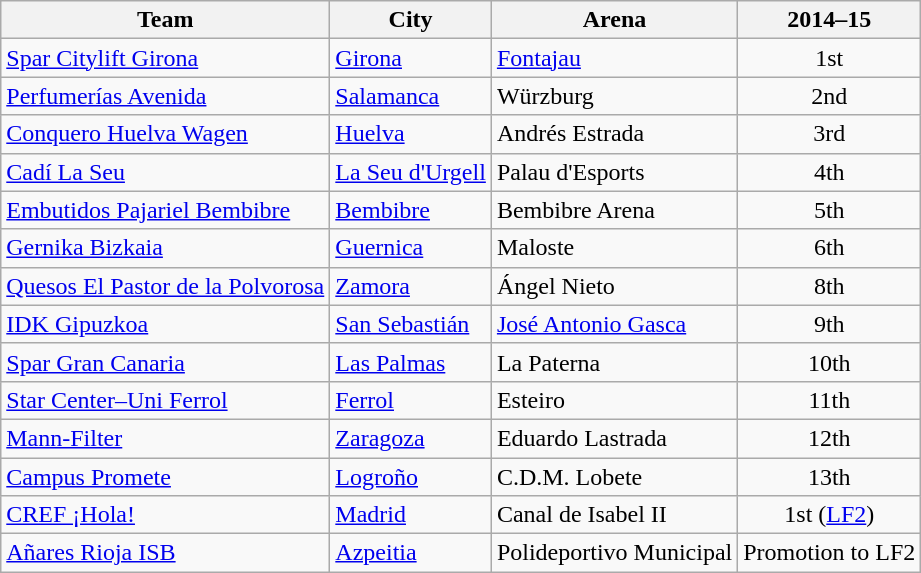<table class="wikitable sortable">
<tr>
<th>Team</th>
<th>City</th>
<th>Arena</th>
<th>2014–15</th>
</tr>
<tr>
<td><a href='#'>Spar Citylift Girona</a></td>
<td><a href='#'>Girona</a></td>
<td><a href='#'>Fontajau</a></td>
<td align=center>1st</td>
</tr>
<tr>
<td><a href='#'>Perfumerías Avenida</a></td>
<td><a href='#'>Salamanca</a></td>
<td>Würzburg</td>
<td align=center>2nd</td>
</tr>
<tr>
<td><a href='#'>Conquero Huelva Wagen</a></td>
<td><a href='#'>Huelva</a></td>
<td>Andrés Estrada</td>
<td align=center>3rd</td>
</tr>
<tr>
<td><a href='#'>Cadí La Seu</a></td>
<td><a href='#'>La Seu d'Urgell</a></td>
<td>Palau d'Esports</td>
<td align=center>4th</td>
</tr>
<tr>
<td><a href='#'>Embutidos Pajariel Bembibre</a></td>
<td><a href='#'>Bembibre</a></td>
<td>Bembibre Arena</td>
<td align=center>5th</td>
</tr>
<tr>
<td><a href='#'>Gernika Bizkaia</a></td>
<td><a href='#'>Guernica</a></td>
<td>Maloste</td>
<td align=center>6th</td>
</tr>
<tr>
<td><a href='#'>Quesos El Pastor de la Polvorosa</a></td>
<td><a href='#'>Zamora</a></td>
<td>Ángel Nieto</td>
<td align=center>8th</td>
</tr>
<tr>
<td><a href='#'>IDK Gipuzkoa</a></td>
<td><a href='#'>San Sebastián</a></td>
<td><a href='#'>José Antonio Gasca</a></td>
<td align=center>9th</td>
</tr>
<tr>
<td><a href='#'>Spar Gran Canaria</a></td>
<td><a href='#'>Las Palmas</a></td>
<td>La Paterna</td>
<td align=center>10th</td>
</tr>
<tr>
<td><a href='#'>Star Center–Uni Ferrol</a></td>
<td><a href='#'>Ferrol</a></td>
<td>Esteiro</td>
<td align=center>11th</td>
</tr>
<tr>
<td><a href='#'>Mann-Filter</a></td>
<td><a href='#'>Zaragoza</a></td>
<td>Eduardo Lastrada</td>
<td align=center>12th</td>
</tr>
<tr>
<td><a href='#'>Campus Promete</a></td>
<td><a href='#'>Logroño</a></td>
<td>C.D.M. Lobete</td>
<td align=center>13th</td>
</tr>
<tr>
<td><a href='#'>CREF ¡Hola!</a></td>
<td><a href='#'>Madrid</a></td>
<td>Canal de Isabel II</td>
<td align=center>1st (<a href='#'>LF2</a>)</td>
</tr>
<tr>
<td><a href='#'>Añares Rioja ISB</a></td>
<td><a href='#'>Azpeitia</a></td>
<td>Polideportivo Municipal</td>
<td align=center>Promotion to LF2</td>
</tr>
</table>
